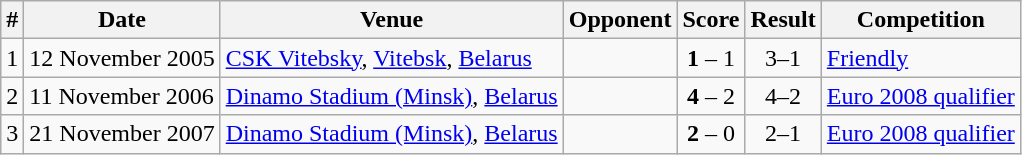<table class="wikitable" border="1">
<tr>
<th>#</th>
<th>Date</th>
<th>Venue</th>
<th>Opponent</th>
<th>Score</th>
<th>Result</th>
<th>Competition</th>
</tr>
<tr>
<td>1</td>
<td>12 November 2005</td>
<td><a href='#'>CSK Vitebsky</a>, <a href='#'>Vitebsk</a>, <a href='#'>Belarus</a></td>
<td></td>
<td align=center><strong>1</strong> – 1</td>
<td align=center>3–1</td>
<td><a href='#'>Friendly</a></td>
</tr>
<tr>
<td>2</td>
<td>11 November 2006</td>
<td><a href='#'>Dinamo Stadium (Minsk)</a>, <a href='#'>Belarus</a></td>
<td></td>
<td align=center><strong>4</strong> – 2</td>
<td align=center>4–2</td>
<td><a href='#'>Euro 2008 qualifier</a></td>
</tr>
<tr>
<td>3</td>
<td>21 November 2007</td>
<td><a href='#'>Dinamo Stadium (Minsk)</a>, <a href='#'>Belarus</a></td>
<td></td>
<td align=center><strong>2</strong> – 0</td>
<td align=center>2–1</td>
<td><a href='#'>Euro 2008 qualifier</a></td>
</tr>
</table>
